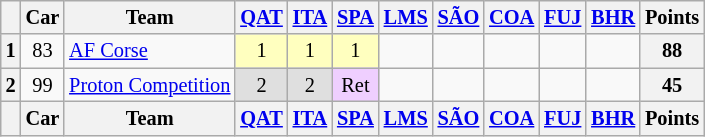<table class="wikitable" style="font-size:85%; text-align:center;">
<tr>
<th></th>
<th>Car</th>
<th>Team</th>
<th><a href='#'>QAT</a><br></th>
<th><a href='#'>ITA</a><br></th>
<th><a href='#'>SPA</a><br></th>
<th><a href='#'>LMS</a><br></th>
<th><a href='#'>SÃO</a><br></th>
<th><a href='#'>COA</a><br></th>
<th><a href='#'>FUJ</a><br></th>
<th><a href='#'>BHR</a><br></th>
<th>Points</th>
</tr>
<tr>
<th>1</th>
<td>83</td>
<td align="left"> <a href='#'>AF Corse</a></td>
<td style="background:#ffffbf;">1</td>
<td style="background:#ffffbf;">1</td>
<td style="background:#ffffbf;">1</td>
<td></td>
<td></td>
<td></td>
<td></td>
<td></td>
<th>88</th>
</tr>
<tr>
<th>2</th>
<td>99</td>
<td align="left"> <a href='#'>Proton Competition</a></td>
<td style="background:#dfdfdf;">2</td>
<td style="background:#dfdfdf;">2</td>
<td style="background:#efcfff;">Ret</td>
<td></td>
<td></td>
<td></td>
<td></td>
<td></td>
<th>45</th>
</tr>
<tr>
<th></th>
<th>Car</th>
<th>Team</th>
<th><a href='#'>QAT</a><br></th>
<th><a href='#'>ITA</a><br></th>
<th><a href='#'>SPA</a><br></th>
<th><a href='#'>LMS</a><br></th>
<th><a href='#'>SÃO</a><br></th>
<th><a href='#'>COA</a><br></th>
<th><a href='#'>FUJ</a><br></th>
<th><a href='#'>BHR</a><br></th>
<th>Points</th>
</tr>
</table>
